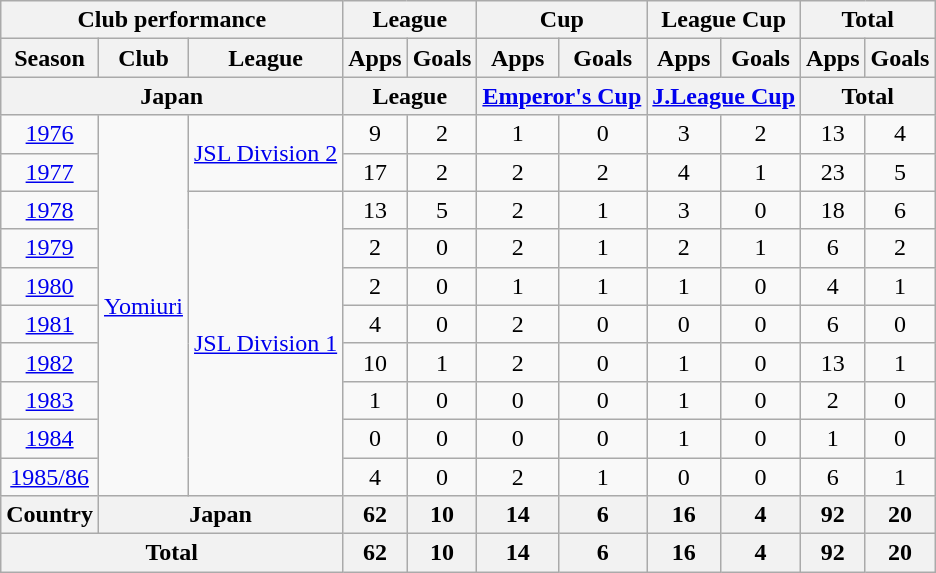<table class="wikitable" style="text-align:center;">
<tr>
<th colspan=3>Club performance</th>
<th colspan=2>League</th>
<th colspan=2>Cup</th>
<th colspan=2>League Cup</th>
<th colspan=2>Total</th>
</tr>
<tr>
<th>Season</th>
<th>Club</th>
<th>League</th>
<th>Apps</th>
<th>Goals</th>
<th>Apps</th>
<th>Goals</th>
<th>Apps</th>
<th>Goals</th>
<th>Apps</th>
<th>Goals</th>
</tr>
<tr>
<th colspan=3>Japan</th>
<th colspan=2>League</th>
<th colspan=2><a href='#'>Emperor's Cup</a></th>
<th colspan=2><a href='#'>J.League Cup</a></th>
<th colspan=2>Total</th>
</tr>
<tr>
<td><a href='#'>1976</a></td>
<td rowspan="10"><a href='#'>Yomiuri</a></td>
<td rowspan="2"><a href='#'>JSL Division 2</a></td>
<td>9</td>
<td>2</td>
<td>1</td>
<td>0</td>
<td>3</td>
<td>2</td>
<td>13</td>
<td>4</td>
</tr>
<tr>
<td><a href='#'>1977</a></td>
<td>17</td>
<td>2</td>
<td>2</td>
<td>2</td>
<td>4</td>
<td>1</td>
<td>23</td>
<td>5</td>
</tr>
<tr>
<td><a href='#'>1978</a></td>
<td rowspan="8"><a href='#'>JSL Division 1</a></td>
<td>13</td>
<td>5</td>
<td>2</td>
<td>1</td>
<td>3</td>
<td>0</td>
<td>18</td>
<td>6</td>
</tr>
<tr>
<td><a href='#'>1979</a></td>
<td>2</td>
<td>0</td>
<td>2</td>
<td>1</td>
<td>2</td>
<td>1</td>
<td>6</td>
<td>2</td>
</tr>
<tr>
<td><a href='#'>1980</a></td>
<td>2</td>
<td>0</td>
<td>1</td>
<td>1</td>
<td>1</td>
<td>0</td>
<td>4</td>
<td>1</td>
</tr>
<tr>
<td><a href='#'>1981</a></td>
<td>4</td>
<td>0</td>
<td>2</td>
<td>0</td>
<td>0</td>
<td>0</td>
<td>6</td>
<td>0</td>
</tr>
<tr>
<td><a href='#'>1982</a></td>
<td>10</td>
<td>1</td>
<td>2</td>
<td>0</td>
<td>1</td>
<td>0</td>
<td>13</td>
<td>1</td>
</tr>
<tr>
<td><a href='#'>1983</a></td>
<td>1</td>
<td>0</td>
<td>0</td>
<td>0</td>
<td>1</td>
<td>0</td>
<td>2</td>
<td>0</td>
</tr>
<tr>
<td><a href='#'>1984</a></td>
<td>0</td>
<td>0</td>
<td>0</td>
<td>0</td>
<td>1</td>
<td>0</td>
<td>1</td>
<td>0</td>
</tr>
<tr>
<td><a href='#'>1985/86</a></td>
<td>4</td>
<td>0</td>
<td>2</td>
<td>1</td>
<td>0</td>
<td>0</td>
<td>6</td>
<td>1</td>
</tr>
<tr>
<th rowspan=1>Country</th>
<th colspan=2>Japan</th>
<th>62</th>
<th>10</th>
<th>14</th>
<th>6</th>
<th>16</th>
<th>4</th>
<th>92</th>
<th>20</th>
</tr>
<tr>
<th colspan=3>Total</th>
<th>62</th>
<th>10</th>
<th>14</th>
<th>6</th>
<th>16</th>
<th>4</th>
<th>92</th>
<th>20</th>
</tr>
</table>
